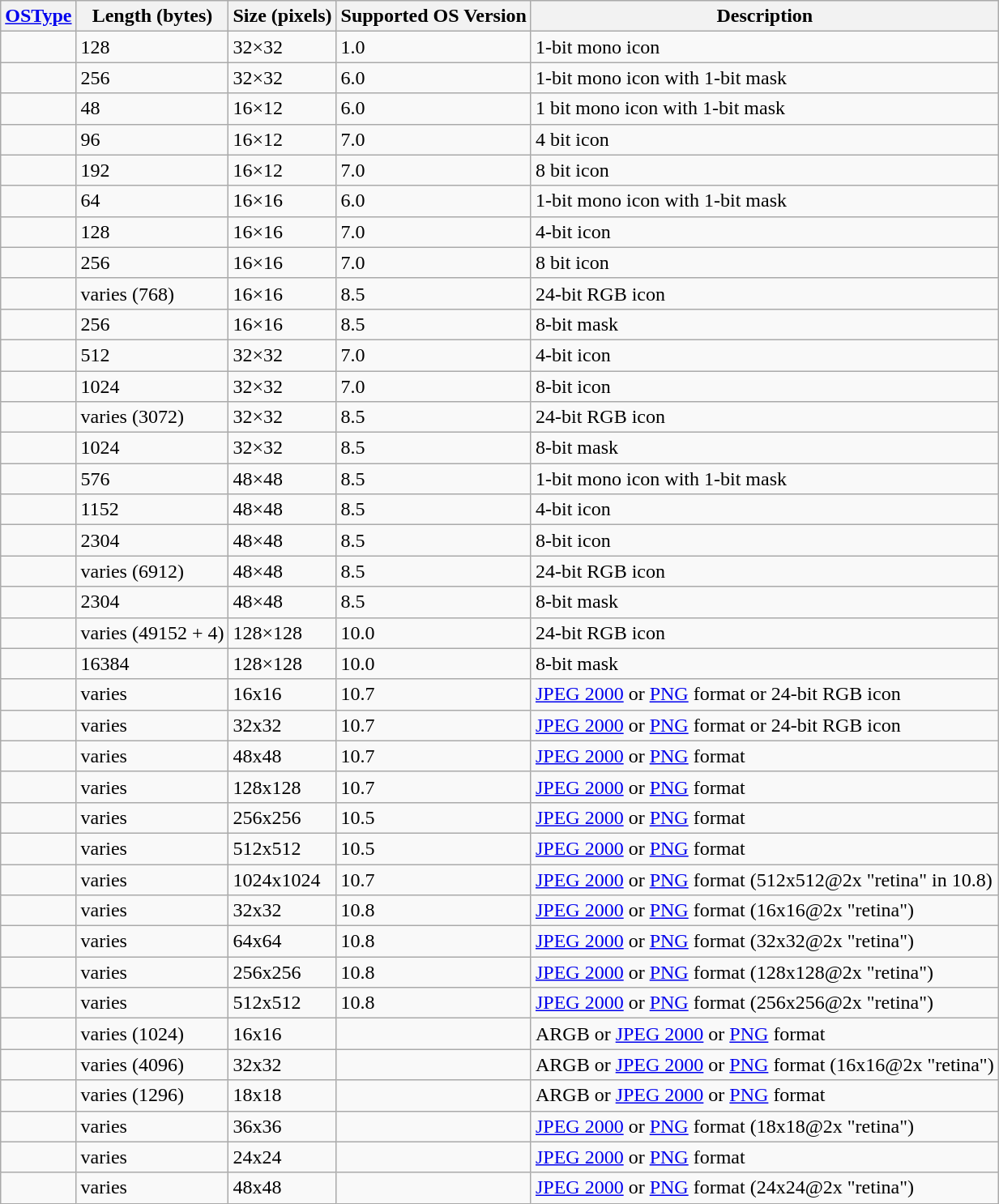<table class="wikitable sortable" style="clear:right">
<tr>
<th><a href='#'>OSType</a></th>
<th>Length (bytes)</th>
<th>Size (pixels)</th>
<th>Supported OS Version</th>
<th class="unsortable">Description</th>
</tr>
<tr>
<td></td>
<td>128</td>
<td>32×32</td>
<td>1.0</td>
<td>1-bit mono icon</td>
</tr>
<tr>
<td></td>
<td>256</td>
<td>32×32</td>
<td>6.0</td>
<td>1-bit mono icon with 1-bit mask</td>
</tr>
<tr>
<td></td>
<td>48</td>
<td>16×12</td>
<td>6.0</td>
<td>1 bit mono icon with 1-bit mask</td>
</tr>
<tr>
<td></td>
<td>96</td>
<td>16×12</td>
<td>7.0</td>
<td>4 bit icon</td>
</tr>
<tr>
<td></td>
<td>192</td>
<td>16×12</td>
<td>7.0</td>
<td>8 bit icon</td>
</tr>
<tr>
<td></td>
<td>64</td>
<td>16×16</td>
<td>6.0</td>
<td>1-bit mono icon with 1-bit mask</td>
</tr>
<tr>
<td></td>
<td>128</td>
<td>16×16</td>
<td>7.0</td>
<td>4-bit icon</td>
</tr>
<tr>
<td></td>
<td>256</td>
<td>16×16</td>
<td>7.0</td>
<td>8 bit icon</td>
</tr>
<tr>
<td></td>
<td>varies (768)</td>
<td>16×16</td>
<td>8.5</td>
<td>24-bit RGB icon</td>
</tr>
<tr>
<td></td>
<td>256</td>
<td>16×16</td>
<td>8.5</td>
<td>8-bit mask</td>
</tr>
<tr>
<td></td>
<td>512</td>
<td>32×32</td>
<td>7.0</td>
<td>4-bit icon</td>
</tr>
<tr>
<td></td>
<td>1024</td>
<td>32×32</td>
<td>7.0</td>
<td>8-bit icon</td>
</tr>
<tr>
<td></td>
<td>varies (3072)</td>
<td>32×32</td>
<td>8.5</td>
<td>24-bit RGB icon</td>
</tr>
<tr>
<td></td>
<td>1024</td>
<td>32×32</td>
<td>8.5</td>
<td>8-bit mask</td>
</tr>
<tr>
<td></td>
<td>576</td>
<td>48×48</td>
<td>8.5</td>
<td>1-bit mono icon with 1-bit mask</td>
</tr>
<tr>
<td></td>
<td>1152</td>
<td>48×48</td>
<td>8.5</td>
<td>4-bit icon</td>
</tr>
<tr>
<td></td>
<td>2304</td>
<td>48×48</td>
<td>8.5</td>
<td>8-bit icon</td>
</tr>
<tr>
<td></td>
<td>varies (6912)</td>
<td>48×48</td>
<td>8.5</td>
<td>24-bit RGB icon</td>
</tr>
<tr>
<td></td>
<td>2304</td>
<td>48×48</td>
<td>8.5</td>
<td>8-bit mask</td>
</tr>
<tr>
<td></td>
<td>varies (49152 + 4)</td>
<td>128×128</td>
<td>10.0</td>
<td>24-bit RGB icon</td>
</tr>
<tr>
<td></td>
<td>16384</td>
<td>128×128</td>
<td>10.0</td>
<td>8-bit mask</td>
</tr>
<tr>
<td></td>
<td>varies</td>
<td>16x16</td>
<td>10.7</td>
<td><a href='#'>JPEG 2000</a> or <a href='#'>PNG</a> format or 24-bit RGB icon</td>
</tr>
<tr>
<td></td>
<td>varies</td>
<td>32x32</td>
<td>10.7</td>
<td><a href='#'>JPEG 2000</a> or <a href='#'>PNG</a> format or 24-bit RGB icon</td>
</tr>
<tr>
<td></td>
<td>varies</td>
<td>48x48</td>
<td>10.7</td>
<td><a href='#'>JPEG 2000</a> or <a href='#'>PNG</a> format</td>
</tr>
<tr>
<td></td>
<td>varies</td>
<td>128x128</td>
<td>10.7</td>
<td><a href='#'>JPEG 2000</a> or <a href='#'>PNG</a> format</td>
</tr>
<tr>
<td></td>
<td>varies</td>
<td>256x256</td>
<td>10.5</td>
<td><a href='#'>JPEG 2000</a> or <a href='#'>PNG</a> format</td>
</tr>
<tr>
<td></td>
<td>varies</td>
<td>512x512</td>
<td>10.5</td>
<td><a href='#'>JPEG 2000</a> or <a href='#'>PNG</a> format</td>
</tr>
<tr>
<td></td>
<td>varies</td>
<td>1024x1024</td>
<td>10.7</td>
<td><a href='#'>JPEG 2000</a> or <a href='#'>PNG</a> format (512x512@2x "retina" in 10.8)</td>
</tr>
<tr>
<td></td>
<td>varies</td>
<td>32x32</td>
<td>10.8</td>
<td><a href='#'>JPEG 2000</a> or <a href='#'>PNG</a> format (16x16@2x "retina")</td>
</tr>
<tr>
<td></td>
<td>varies</td>
<td>64x64</td>
<td>10.8</td>
<td><a href='#'>JPEG 2000</a> or <a href='#'>PNG</a> format (32x32@2x "retina")</td>
</tr>
<tr>
<td></td>
<td>varies</td>
<td>256x256</td>
<td>10.8</td>
<td><a href='#'>JPEG 2000</a> or <a href='#'>PNG</a> format (128x128@2x "retina")</td>
</tr>
<tr>
<td></td>
<td>varies</td>
<td>512x512</td>
<td>10.8</td>
<td><a href='#'>JPEG 2000</a> or <a href='#'>PNG</a> format (256x256@2x "retina")</td>
</tr>
<tr>
<td></td>
<td>varies (1024)</td>
<td>16x16</td>
<td></td>
<td>ARGB or <a href='#'>JPEG 2000</a> or <a href='#'>PNG</a> format</td>
</tr>
<tr>
<td></td>
<td>varies (4096)</td>
<td>32x32</td>
<td></td>
<td>ARGB or <a href='#'>JPEG 2000</a> or <a href='#'>PNG</a> format (16x16@2x "retina")</td>
</tr>
<tr>
<td></td>
<td>varies (1296)</td>
<td>18x18</td>
<td></td>
<td>ARGB or <a href='#'>JPEG 2000</a> or <a href='#'>PNG</a> format</td>
</tr>
<tr>
<td></td>
<td>varies</td>
<td>36x36</td>
<td></td>
<td><a href='#'>JPEG 2000</a> or <a href='#'>PNG</a> format (18x18@2x "retina")</td>
</tr>
<tr>
<td></td>
<td>varies</td>
<td>24x24</td>
<td></td>
<td><a href='#'>JPEG 2000</a> or <a href='#'>PNG</a> format</td>
</tr>
<tr>
<td></td>
<td>varies</td>
<td>48x48</td>
<td></td>
<td><a href='#'>JPEG 2000</a> or <a href='#'>PNG</a> format (24x24@2x "retina")</td>
</tr>
</table>
